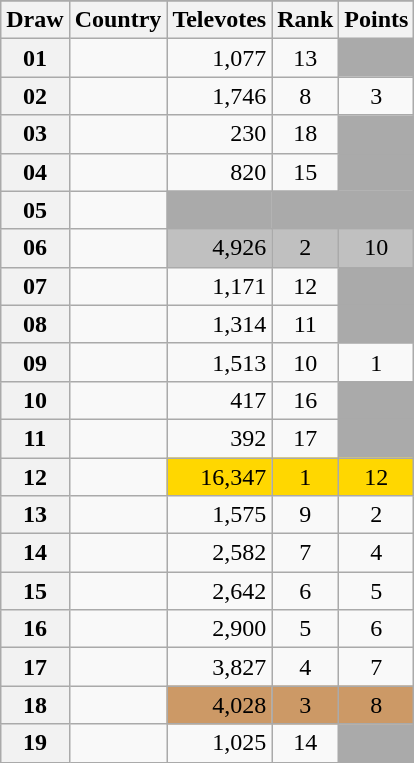<table class="sortable wikitable collapsible plainrowheaders" style="text-align:center;">
<tr>
</tr>
<tr>
<th scope="col">Draw</th>
<th scope="col">Country</th>
<th scope="col">Televotes</th>
<th scope="col">Rank</th>
<th scope="col">Points</th>
</tr>
<tr>
<th scope="row" style="text-align:center;">01</th>
<td style="text-align:left;"></td>
<td style="text-align:right;">1,077</td>
<td>13</td>
<td style="background:#AAAAAA;"></td>
</tr>
<tr>
<th scope="row" style="text-align:center;">02</th>
<td style="text-align:left;"></td>
<td style="text-align:right;">1,746</td>
<td>8</td>
<td>3</td>
</tr>
<tr>
<th scope="row" style="text-align:center;">03</th>
<td style="text-align:left;"></td>
<td style="text-align:right;">230</td>
<td>18</td>
<td style="background:#AAAAAA;"></td>
</tr>
<tr>
<th scope="row" style="text-align:center;">04</th>
<td style="text-align:left;"></td>
<td style="text-align:right;">820</td>
<td>15</td>
<td style="background:#AAAAAA;"></td>
</tr>
<tr class="sortbottom">
<th scope="row" style="text-align:center;">05</th>
<td style="text-align:left;"></td>
<td style="background:#AAAAAA;"></td>
<td style="background:#AAAAAA;"></td>
<td style="background:#AAAAAA;"></td>
</tr>
<tr>
<th scope="row" style="text-align:center;">06</th>
<td style="text-align:left;"></td>
<td style="text-align:right; background:silver;">4,926</td>
<td style="background:silver;">2</td>
<td style="background:silver;">10</td>
</tr>
<tr>
<th scope="row" style="text-align:center;">07</th>
<td style="text-align:left;"></td>
<td style="text-align:right;">1,171</td>
<td>12</td>
<td style="background:#AAAAAA;"></td>
</tr>
<tr>
<th scope="row" style="text-align:center;">08</th>
<td style="text-align:left;"></td>
<td style="text-align:right;">1,314</td>
<td>11</td>
<td style="background:#AAAAAA;"></td>
</tr>
<tr>
<th scope="row" style="text-align:center;">09</th>
<td style="text-align:left;"></td>
<td style="text-align:right;">1,513</td>
<td>10</td>
<td>1</td>
</tr>
<tr>
<th scope="row" style="text-align:center;">10</th>
<td style="text-align:left;"></td>
<td style="text-align:right;">417</td>
<td>16</td>
<td style="background:#AAAAAA;"></td>
</tr>
<tr>
<th scope="row" style="text-align:center;">11</th>
<td style="text-align:left;"></td>
<td style="text-align:right;">392</td>
<td>17</td>
<td style="background:#AAAAAA;"></td>
</tr>
<tr>
<th scope="row" style="text-align:center;">12</th>
<td style="text-align:left;"></td>
<td style="text-align:right; background:gold;">16,347</td>
<td style="background:gold;">1</td>
<td style="background:gold;">12</td>
</tr>
<tr>
<th scope="row" style="text-align:center;">13</th>
<td style="text-align:left;"></td>
<td style="text-align:right;">1,575</td>
<td>9</td>
<td>2</td>
</tr>
<tr>
<th scope="row" style="text-align:center;">14</th>
<td style="text-align:left;"></td>
<td style="text-align:right;">2,582</td>
<td>7</td>
<td>4</td>
</tr>
<tr>
<th scope="row" style="text-align:center;">15</th>
<td style="text-align:left;"></td>
<td style="text-align:right;">2,642</td>
<td>6</td>
<td>5</td>
</tr>
<tr>
<th scope="row" style="text-align:center;">16</th>
<td style="text-align:left;"></td>
<td style="text-align:right;">2,900</td>
<td>5</td>
<td>6</td>
</tr>
<tr>
<th scope="row" style="text-align:center;">17</th>
<td style="text-align:left;"></td>
<td style="text-align:right;">3,827</td>
<td>4</td>
<td>7</td>
</tr>
<tr>
<th scope="row" style="text-align:center;">18</th>
<td style="text-align:left;"></td>
<td style="text-align:right; background:#CC9966;">4,028</td>
<td style="background:#CC9966;">3</td>
<td style="background:#CC9966;">8</td>
</tr>
<tr>
<th scope="row" style="text-align:center;">19</th>
<td style="text-align:left;"></td>
<td style="text-align:right;">1,025</td>
<td>14</td>
<td style="background:#AAAAAA;"></td>
</tr>
</table>
